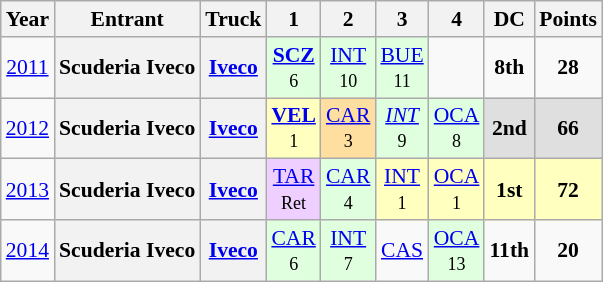<table class="wikitable" style="text-align:center; font-size:90%">
<tr>
<th>Year</th>
<th>Entrant</th>
<th>Truck</th>
<th>1</th>
<th>2</th>
<th>3</th>
<th>4</th>
<th>DC</th>
<th>Points</th>
</tr>
<tr>
<td><a href='#'>2011</a></td>
<th>Scuderia Iveco</th>
<th><a href='#'>Iveco</a></th>
<td style="background:#DFFFDF;"><strong><a href='#'>SCZ</a></strong><br><small>6</small></td>
<td style="background:#DFFFDF;"><a href='#'>INT</a><br><small>10</small></td>
<td style="background:#DFFFDF;"><a href='#'>BUE</a><br><small>11</small></td>
<td></td>
<td><strong>8th</strong></td>
<td><strong>28</strong></td>
</tr>
<tr>
<td><a href='#'>2012</a></td>
<th>Scuderia Iveco</th>
<th><a href='#'>Iveco</a></th>
<td style="background:#FFFFBF;"><strong><a href='#'>VEL</a></strong><br><small>1</small></td>
<td style="background:#FFDF9F;"><a href='#'>CAR</a><br><small>3</small></td>
<td style="background:#DFFFDF;"><em><a href='#'>INT</a></em><br><small>9</small></td>
<td style="background:#DFFFDF;"><a href='#'>OCA</a><br><small>8</small></td>
<td style="background:#DFDFDF;"><strong>2nd</strong></td>
<td style="background:#DFDFDF;"><strong>66</strong></td>
</tr>
<tr>
<td><a href='#'>2013</a></td>
<th>Scuderia Iveco</th>
<th><a href='#'>Iveco</a></th>
<td style="background:#EFCFFF;"><a href='#'>TAR</a><br><small>Ret</small></td>
<td style="background:#DFFFDF;"><a href='#'>CAR</a><br><small>4</small></td>
<td style="background:#FFFFBF;"><a href='#'>INT</a><br><small>1</small></td>
<td style="background:#FFFFBF;"><a href='#'>OCA</a><br><small>1</small></td>
<td style="background:#FFFFBF;"><strong>1st</strong></td>
<td style="background:#FFFFBF;"><strong>72</strong></td>
</tr>
<tr>
<td><a href='#'>2014</a></td>
<th>Scuderia Iveco</th>
<th><a href='#'>Iveco</a></th>
<td style="background:#DFFFDF;"><a href='#'>CAR</a><br><small>6</small></td>
<td style="background:#DFFFDF;"><a href='#'>INT</a><br><small>7</small></td>
<td><a href='#'>CAS</a><br><small></small></td>
<td style="background:#DFFFDF;"><a href='#'>OCA</a><br><small>13</small></td>
<td><strong>11th</strong></td>
<td><strong>20</strong></td>
</tr>
</table>
